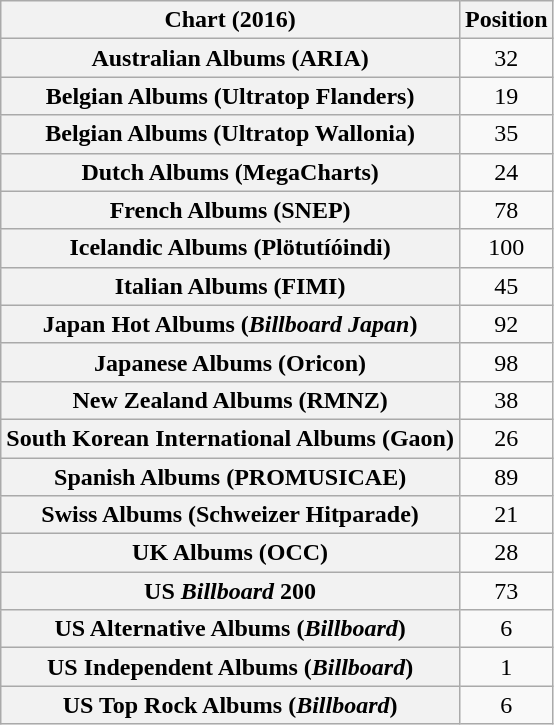<table class="wikitable sortable plainrowheaders" style="text-align:center">
<tr>
<th scope="col">Chart (2016)</th>
<th scope="col">Position</th>
</tr>
<tr>
<th scope="row">Australian Albums (ARIA)</th>
<td>32</td>
</tr>
<tr>
<th scope="row">Belgian Albums (Ultratop Flanders)</th>
<td>19</td>
</tr>
<tr>
<th scope="row">Belgian Albums (Ultratop Wallonia)</th>
<td>35</td>
</tr>
<tr>
<th scope="row">Dutch Albums (MegaCharts)</th>
<td>24</td>
</tr>
<tr>
<th scope="row">French Albums (SNEP)</th>
<td>78</td>
</tr>
<tr>
<th scope="row">Icelandic Albums (Plötutíóindi)</th>
<td>100</td>
</tr>
<tr>
<th scope="row">Italian Albums (FIMI)</th>
<td>45</td>
</tr>
<tr>
<th scope="row">Japan Hot Albums (<em>Billboard Japan</em>)</th>
<td>92</td>
</tr>
<tr>
<th scope="row">Japanese Albums (Oricon)</th>
<td>98</td>
</tr>
<tr>
<th scope="row">New Zealand Albums (RMNZ)</th>
<td>38</td>
</tr>
<tr>
<th scope="row">South Korean International Albums (Gaon)</th>
<td>26</td>
</tr>
<tr>
<th scope="row">Spanish Albums (PROMUSICAE)</th>
<td>89</td>
</tr>
<tr>
<th scope="row">Swiss Albums (Schweizer Hitparade)</th>
<td>21</td>
</tr>
<tr>
<th scope="row">UK Albums (OCC)</th>
<td>28</td>
</tr>
<tr>
<th scope="row">US <em>Billboard</em> 200</th>
<td>73</td>
</tr>
<tr>
<th scope="row">US Alternative Albums (<em>Billboard</em>)</th>
<td>6</td>
</tr>
<tr>
<th scope="row">US Independent Albums (<em>Billboard</em>)</th>
<td>1</td>
</tr>
<tr>
<th scope="row">US Top Rock Albums (<em>Billboard</em>)</th>
<td>6</td>
</tr>
</table>
